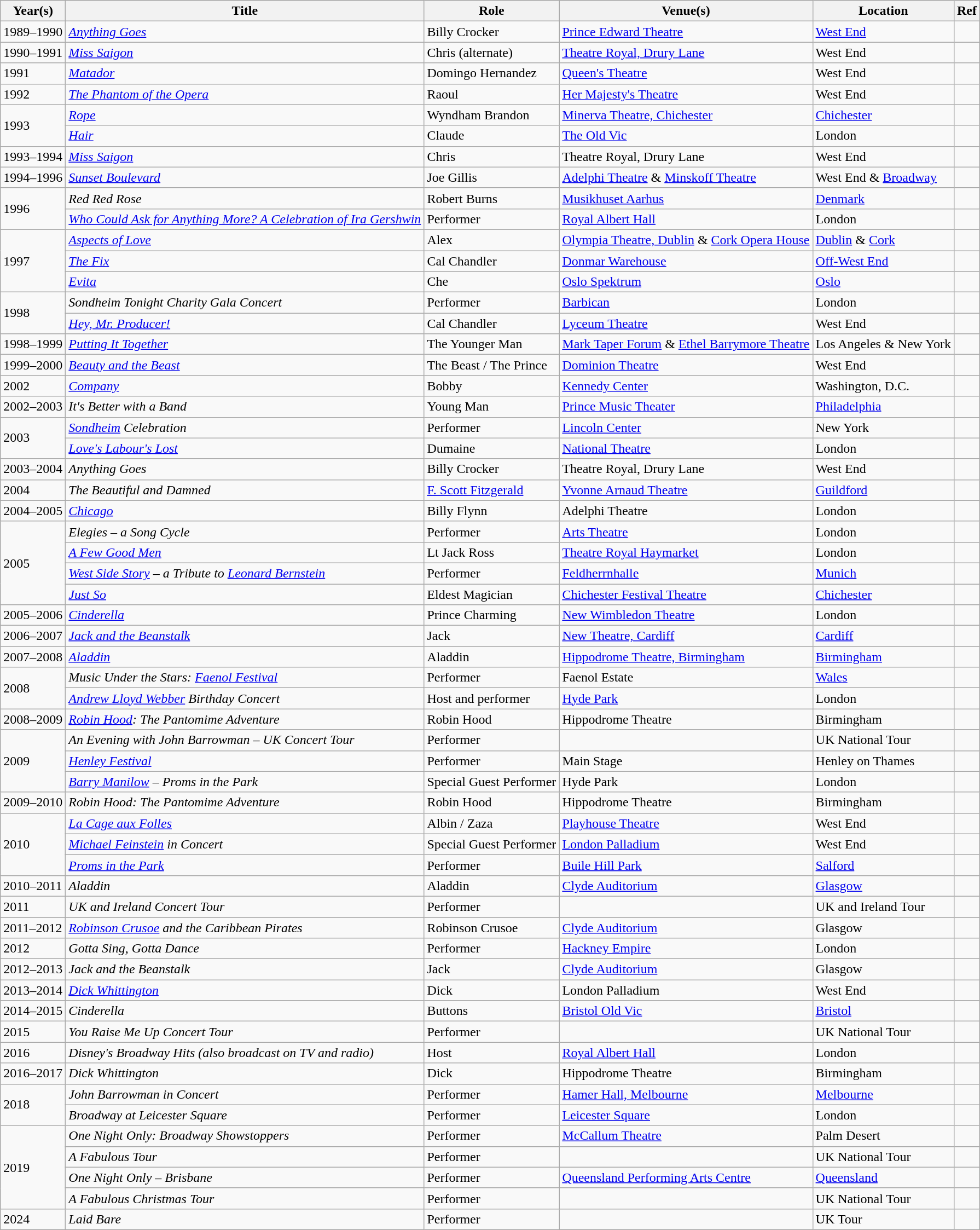<table class="wikitable plainrowheaders sortable">
<tr>
<th scope="col">Year(s)</th>
<th scope="col">Title</th>
<th scope="col">Role</th>
<th scope="col">Venue(s)</th>
<th scope="col">Location</th>
<th>Ref</th>
</tr>
<tr>
<td>1989–1990</td>
<td><em><a href='#'>Anything Goes</a></em></td>
<td>Billy Crocker</td>
<td><a href='#'>Prince Edward Theatre</a></td>
<td><a href='#'>West End</a></td>
<td></td>
</tr>
<tr>
<td>1990–1991</td>
<td><em><a href='#'>Miss Saigon</a></em></td>
<td>Chris (alternate)</td>
<td><a href='#'>Theatre Royal, Drury Lane</a></td>
<td>West End</td>
<td></td>
</tr>
<tr>
<td>1991</td>
<td><em><a href='#'>Matador</a></em></td>
<td>Domingo Hernandez</td>
<td><a href='#'>Queen's Theatre</a></td>
<td>West End</td>
<td></td>
</tr>
<tr>
<td>1992</td>
<td><em><a href='#'>The Phantom of the Opera</a></em></td>
<td>Raoul</td>
<td><a href='#'>Her Majesty's Theatre</a></td>
<td>West End</td>
<td></td>
</tr>
<tr>
<td rowspan="2">1993</td>
<td><em><a href='#'>Rope</a></em></td>
<td>Wyndham Brandon</td>
<td><a href='#'>Minerva Theatre, Chichester</a></td>
<td><a href='#'>Chichester</a></td>
<td></td>
</tr>
<tr>
<td><em><a href='#'>Hair</a></em></td>
<td>Claude</td>
<td><a href='#'>The Old Vic</a></td>
<td>London</td>
<td></td>
</tr>
<tr>
<td>1993–1994</td>
<td><em><a href='#'>Miss Saigon</a></em></td>
<td>Chris</td>
<td>Theatre Royal, Drury Lane</td>
<td>West End</td>
<td></td>
</tr>
<tr>
<td>1994–1996</td>
<td><em><a href='#'>Sunset Boulevard</a></em></td>
<td>Joe Gillis</td>
<td><a href='#'>Adelphi Theatre</a> & <a href='#'>Minskoff Theatre</a></td>
<td>West End & <a href='#'>Broadway</a></td>
<td></td>
</tr>
<tr>
<td rowspan="2">1996</td>
<td><em>Red Red Rose</em></td>
<td>Robert Burns</td>
<td><a href='#'>Musikhuset Aarhus</a></td>
<td><a href='#'>Denmark</a></td>
<td></td>
</tr>
<tr>
<td><em><a href='#'>Who Could Ask for Anything More? A Celebration of Ira Gershwin</a></em></td>
<td>Performer</td>
<td><a href='#'>Royal Albert Hall</a></td>
<td>London</td>
<td></td>
</tr>
<tr>
<td rowspan="3">1997</td>
<td><em><a href='#'>Aspects of Love</a></em></td>
<td>Alex</td>
<td><a href='#'>Olympia Theatre, Dublin</a> & <a href='#'>Cork Opera House</a></td>
<td><a href='#'>Dublin</a> & <a href='#'>Cork</a></td>
<td></td>
</tr>
<tr>
<td><em><a href='#'>The Fix</a></em></td>
<td>Cal Chandler</td>
<td><a href='#'>Donmar Warehouse</a></td>
<td><a href='#'>Off-West End</a></td>
<td></td>
</tr>
<tr>
<td><em><a href='#'>Evita</a></em></td>
<td>Che</td>
<td><a href='#'>Oslo Spektrum</a></td>
<td><a href='#'>Oslo</a></td>
<td></td>
</tr>
<tr>
<td rowspan="2">1998</td>
<td><em>Sondheim Tonight Charity Gala Concert</em></td>
<td>Performer</td>
<td><a href='#'>Barbican</a></td>
<td>London</td>
<td></td>
</tr>
<tr>
<td><em><a href='#'>Hey, Mr. Producer!</a></em></td>
<td>Cal Chandler</td>
<td><a href='#'>Lyceum Theatre</a></td>
<td>West End</td>
<td></td>
</tr>
<tr>
<td>1998–1999</td>
<td><em><a href='#'>Putting It Together</a></em></td>
<td>The Younger Man</td>
<td><a href='#'>Mark Taper Forum</a> & <a href='#'>Ethel Barrymore Theatre</a></td>
<td>Los Angeles & New York</td>
<td></td>
</tr>
<tr>
<td>1999–2000</td>
<td><em><a href='#'>Beauty and the Beast</a></em></td>
<td>The Beast / The Prince</td>
<td><a href='#'>Dominion Theatre</a></td>
<td>West End</td>
<td></td>
</tr>
<tr>
<td>2002</td>
<td><em><a href='#'>Company</a></em></td>
<td>Bobby</td>
<td><a href='#'>Kennedy Center</a></td>
<td>Washington, D.C.</td>
<td></td>
</tr>
<tr>
<td>2002–2003</td>
<td><em>It's Better with a Band</em></td>
<td>Young Man</td>
<td><a href='#'>Prince Music Theater</a></td>
<td><a href='#'>Philadelphia</a></td>
<td></td>
</tr>
<tr>
<td rowspan="2">2003</td>
<td><em><a href='#'>Sondheim</a> Celebration</em></td>
<td>Performer</td>
<td><a href='#'>Lincoln Center</a></td>
<td>New York</td>
<td></td>
</tr>
<tr>
<td><em><a href='#'>Love's Labour's Lost</a></em></td>
<td>Dumaine</td>
<td><a href='#'>National Theatre</a></td>
<td>London</td>
<td></td>
</tr>
<tr>
<td>2003–2004</td>
<td><em>Anything Goes</em></td>
<td>Billy Crocker</td>
<td>Theatre Royal, Drury Lane</td>
<td>West End</td>
<td></td>
</tr>
<tr>
<td>2004</td>
<td><em>The Beautiful and Damned</em></td>
<td><a href='#'>F. Scott Fitzgerald</a></td>
<td><a href='#'>Yvonne Arnaud Theatre</a></td>
<td><a href='#'>Guildford</a></td>
<td></td>
</tr>
<tr>
<td>2004–2005</td>
<td><em><a href='#'>Chicago</a></em></td>
<td>Billy Flynn</td>
<td>Adelphi Theatre</td>
<td>London</td>
<td></td>
</tr>
<tr>
<td rowspan="4">2005</td>
<td><em>Elegies – a Song Cycle</em></td>
<td>Performer</td>
<td><a href='#'>Arts Theatre</a></td>
<td>London</td>
<td></td>
</tr>
<tr>
<td><em><a href='#'>A Few Good Men</a></em></td>
<td>Lt Jack Ross</td>
<td><a href='#'>Theatre Royal Haymarket</a></td>
<td>London</td>
<td></td>
</tr>
<tr>
<td><em><a href='#'>West Side Story</a> – a Tribute to <a href='#'>Leonard Bernstein</a></em></td>
<td>Performer</td>
<td><a href='#'>Feldherrnhalle</a></td>
<td><a href='#'>Munich</a></td>
<td></td>
</tr>
<tr>
<td><em><a href='#'>Just So</a></em></td>
<td>Eldest Magician</td>
<td><a href='#'>Chichester Festival Theatre</a></td>
<td><a href='#'>Chichester</a></td>
<td></td>
</tr>
<tr>
<td>2005–2006</td>
<td><em><a href='#'>Cinderella</a></em></td>
<td>Prince Charming</td>
<td><a href='#'>New Wimbledon Theatre</a></td>
<td>London</td>
<td></td>
</tr>
<tr>
<td>2006–2007</td>
<td><em><a href='#'>Jack and the Beanstalk</a></em></td>
<td>Jack</td>
<td><a href='#'>New Theatre, Cardiff</a></td>
<td><a href='#'>Cardiff</a></td>
<td></td>
</tr>
<tr>
<td>2007–2008</td>
<td><em><a href='#'>Aladdin</a></em></td>
<td>Aladdin</td>
<td><a href='#'>Hippodrome Theatre, Birmingham</a></td>
<td><a href='#'>Birmingham</a></td>
<td></td>
</tr>
<tr>
<td rowspan="2">2008</td>
<td><em>Music Under the Stars: <a href='#'>Faenol Festival</a></em></td>
<td>Performer</td>
<td>Faenol Estate</td>
<td><a href='#'>Wales</a></td>
<td></td>
</tr>
<tr>
<td><em><a href='#'>Andrew Lloyd Webber</a> Birthday Concert</em></td>
<td>Host and performer</td>
<td><a href='#'>Hyde Park</a></td>
<td>London</td>
<td></td>
</tr>
<tr>
<td>2008–2009</td>
<td><em><a href='#'>Robin Hood</a>: The Pantomime Adventure</em></td>
<td>Robin Hood</td>
<td>Hippodrome Theatre</td>
<td>Birmingham</td>
<td></td>
</tr>
<tr>
<td rowspan="3">2009</td>
<td><em>An Evening with John Barrowman – UK Concert Tour</em></td>
<td>Performer</td>
<td></td>
<td>UK National Tour</td>
<td></td>
</tr>
<tr>
<td><em><a href='#'>Henley Festival</a></em></td>
<td>Performer</td>
<td>Main Stage</td>
<td>Henley on Thames</td>
<td></td>
</tr>
<tr>
<td><em><a href='#'>Barry Manilow</a> – Proms in the Park</em></td>
<td>Special Guest Performer</td>
<td>Hyde Park</td>
<td>London</td>
<td></td>
</tr>
<tr>
<td>2009–2010</td>
<td><em>Robin Hood: The Pantomime Adventure</em></td>
<td>Robin Hood</td>
<td>Hippodrome Theatre</td>
<td>Birmingham</td>
<td></td>
</tr>
<tr>
<td rowspan="3">2010</td>
<td><em><a href='#'>La Cage aux Folles</a></em></td>
<td>Albin / Zaza</td>
<td><a href='#'>Playhouse Theatre</a></td>
<td>West End</td>
<td></td>
</tr>
<tr>
<td><em><a href='#'>Michael Feinstein</a> in Concert</em></td>
<td>Special Guest Performer</td>
<td><a href='#'>London Palladium</a></td>
<td>West End</td>
<td></td>
</tr>
<tr>
<td><em><a href='#'>Proms in the Park</a></em></td>
<td>Performer</td>
<td><a href='#'>Buile Hill Park</a></td>
<td><a href='#'>Salford</a></td>
<td></td>
</tr>
<tr>
<td>2010–2011</td>
<td><em>Aladdin</em></td>
<td>Aladdin</td>
<td><a href='#'>Clyde Auditorium</a></td>
<td><a href='#'>Glasgow</a></td>
<td></td>
</tr>
<tr>
<td>2011</td>
<td><em>UK and Ireland Concert Tour</em></td>
<td>Performer</td>
<td></td>
<td>UK and Ireland Tour</td>
<td></td>
</tr>
<tr>
<td>2011–2012</td>
<td><em><a href='#'>Robinson Crusoe</a> and the Caribbean Pirates</em></td>
<td>Robinson Crusoe</td>
<td><a href='#'>Clyde Auditorium</a></td>
<td>Glasgow</td>
<td></td>
</tr>
<tr>
<td>2012</td>
<td><em>Gotta Sing, Gotta Dance</em></td>
<td>Performer</td>
<td><a href='#'>Hackney Empire</a></td>
<td>London</td>
<td></td>
</tr>
<tr>
<td>2012–2013</td>
<td><em>Jack and the Beanstalk</em></td>
<td>Jack</td>
<td><a href='#'>Clyde Auditorium</a></td>
<td>Glasgow</td>
<td></td>
</tr>
<tr>
<td>2013–2014</td>
<td><em><a href='#'>Dick Whittington</a></em></td>
<td>Dick</td>
<td>London Palladium</td>
<td>West End</td>
<td></td>
</tr>
<tr>
<td>2014–2015</td>
<td><em>Cinderella</em></td>
<td>Buttons</td>
<td><a href='#'>Bristol Old Vic</a></td>
<td><a href='#'>Bristol</a></td>
<td></td>
</tr>
<tr>
<td>2015</td>
<td><em>You Raise Me Up Concert Tour</em></td>
<td>Performer</td>
<td></td>
<td>UK National Tour</td>
<td></td>
</tr>
<tr>
<td>2016</td>
<td><em>Disney's Broadway Hits (also broadcast on TV and radio)</em></td>
<td>Host</td>
<td><a href='#'>Royal Albert Hall</a></td>
<td>London</td>
<td></td>
</tr>
<tr>
<td>2016–2017</td>
<td><em>Dick Whittington</em></td>
<td>Dick</td>
<td>Hippodrome Theatre</td>
<td>Birmingham</td>
<td></td>
</tr>
<tr>
<td rowspan="2">2018</td>
<td><em>John Barrowman in Concert</em></td>
<td>Performer</td>
<td><a href='#'>Hamer Hall, Melbourne</a></td>
<td><a href='#'>Melbourne</a></td>
<td></td>
</tr>
<tr>
<td><em>Broadway at Leicester Square</em></td>
<td>Performer</td>
<td><a href='#'>Leicester Square</a></td>
<td>London</td>
<td></td>
</tr>
<tr>
<td rowspan="4">2019</td>
<td><em>One Night Only: Broadway Showstoppers</em></td>
<td>Performer</td>
<td><a href='#'>McCallum Theatre</a></td>
<td>Palm Desert</td>
<td></td>
</tr>
<tr>
<td><em>A Fabulous Tour</em></td>
<td>Performer</td>
<td></td>
<td>UK National Tour</td>
<td></td>
</tr>
<tr>
<td><em>One Night Only – Brisbane</em></td>
<td>Performer</td>
<td><a href='#'>Queensland Performing Arts Centre</a></td>
<td><a href='#'>Queensland</a></td>
<td></td>
</tr>
<tr>
<td><em>A Fabulous Christmas Tour</em></td>
<td>Performer</td>
<td></td>
<td>UK National Tour</td>
<td></td>
</tr>
<tr>
<td>2024</td>
<td><em>Laid Bare</em></td>
<td>Performer</td>
<td></td>
<td>UK Tour</td>
</tr>
</table>
